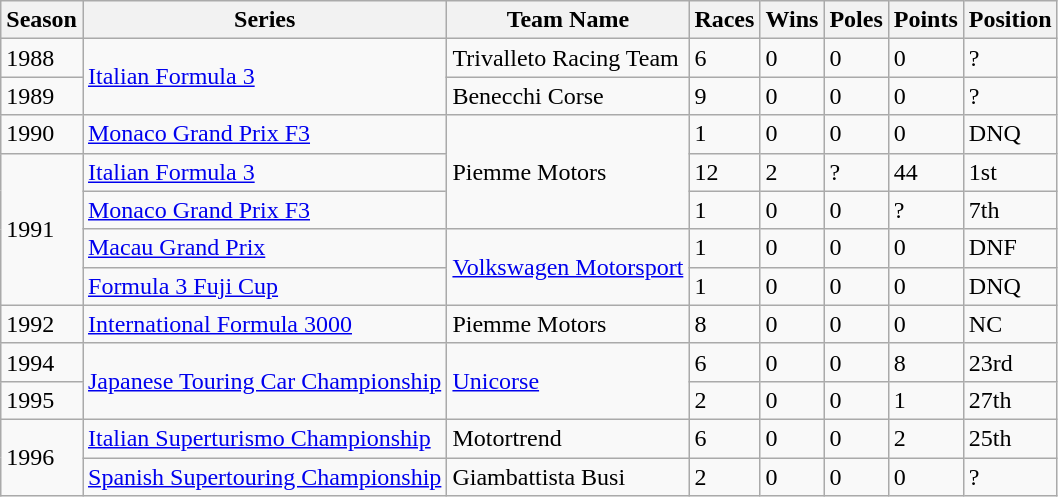<table class="wikitable">
<tr>
<th>Season</th>
<th>Series</th>
<th>Team Name</th>
<th>Races</th>
<th>Wins</th>
<th>Poles</th>
<th>Points</th>
<th>Position</th>
</tr>
<tr>
<td>1988</td>
<td rowspan="2"><a href='#'>Italian Formula 3</a></td>
<td>Trivalleto Racing Team</td>
<td>6</td>
<td>0</td>
<td>0</td>
<td>0</td>
<td>?</td>
</tr>
<tr>
<td>1989</td>
<td>Benecchi Corse</td>
<td>9</td>
<td>0</td>
<td>0</td>
<td>0</td>
<td>?</td>
</tr>
<tr>
<td>1990</td>
<td><a href='#'>Monaco Grand Prix F3</a></td>
<td rowspan="3">Piemme Motors</td>
<td>1</td>
<td>0</td>
<td>0</td>
<td>0</td>
<td>DNQ</td>
</tr>
<tr>
<td rowspan="4">1991</td>
<td><a href='#'>Italian Formula 3</a></td>
<td>12</td>
<td>2</td>
<td>?</td>
<td>44</td>
<td>1st</td>
</tr>
<tr>
<td><a href='#'>Monaco Grand Prix F3</a></td>
<td>1</td>
<td>0</td>
<td>0</td>
<td>?</td>
<td>7th</td>
</tr>
<tr>
<td><a href='#'>Macau Grand Prix</a></td>
<td rowspan="2"><a href='#'>Volkswagen Motorsport</a></td>
<td>1</td>
<td>0</td>
<td>0</td>
<td>0</td>
<td>DNF</td>
</tr>
<tr>
<td><a href='#'>Formula 3 Fuji Cup</a></td>
<td>1</td>
<td>0</td>
<td>0</td>
<td>0</td>
<td>DNQ</td>
</tr>
<tr>
<td>1992</td>
<td><a href='#'>
 International Formula 3000</a></td>
<td>Piemme Motors</td>
<td>8</td>
<td>0</td>
<td>0</td>
<td>0</td>
<td>NC</td>
</tr>
<tr>
<td>1994</td>
<td rowspan="2"><a href='#'>
 Japanese Touring Car Championship</a></td>
<td rowspan="2"><a href='#'>Unicorse</a></td>
<td>6</td>
<td>0</td>
<td>0</td>
<td>8</td>
<td>23rd</td>
</tr>
<tr>
<td>1995</td>
<td>2</td>
<td>0</td>
<td>0</td>
<td>1</td>
<td>27th</td>
</tr>
<tr>
<td rowspan="2">1996</td>
<td><a href='#'>
 Italian Superturismo Championship</a></td>
<td>Motortrend</td>
<td>6</td>
<td>0</td>
<td>0</td>
<td>2</td>
<td>25th</td>
</tr>
<tr>
<td><a href='#'>
Spanish Supertouring Championship</a></td>
<td>Giambattista Busi</td>
<td>2</td>
<td>0</td>
<td>0</td>
<td>0</td>
<td>?</td>
</tr>
</table>
